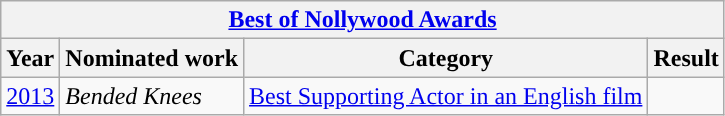<table class="wikitable">
<tr>
<th colspan="5"><a href='#'>Best of Nollywood Awards</a></th>
</tr>
<tr>
<th>Year</th>
<th>Nominated work</th>
<th>Category</th>
<th>Result</th>
</tr>
<tr>
<td><a href='#'>2013</a></td>
<td><em>Bended Knees</em></td>
<td><a href='#'>Best Supporting Actor in an English film</a></td>
<td></td>
</tr>
</table>
